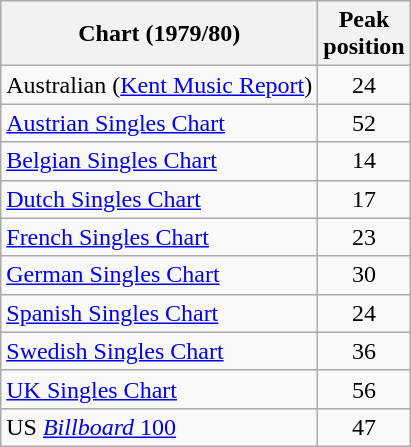<table class="wikitable">
<tr>
<th>Chart (1979/80)</th>
<th>Peak<br>position</th>
</tr>
<tr>
<td>Australian (<a href='#'>Kent Music Report</a>)</td>
<td align="center">24</td>
</tr>
<tr>
<td><a href='#'>Austrian Singles Chart</a></td>
<td align="center">52</td>
</tr>
<tr>
<td><a href='#'>Belgian Singles Chart</a></td>
<td align="center">14</td>
</tr>
<tr>
<td><a href='#'>Dutch Singles Chart</a></td>
<td align="center">17</td>
</tr>
<tr>
<td><a href='#'>French Singles Chart</a></td>
<td align="center">23</td>
</tr>
<tr>
<td><a href='#'>German Singles Chart</a></td>
<td align="center">30</td>
</tr>
<tr>
<td><a href='#'>Spanish Singles Chart</a></td>
<td align="center">24</td>
</tr>
<tr>
<td><a href='#'>Swedish Singles Chart</a></td>
<td align="center">36</td>
</tr>
<tr>
<td><a href='#'>UK Singles Chart</a></td>
<td align="center">56</td>
</tr>
<tr>
<td>US <a href='#'><em>Billboard</em> 100</a></td>
<td align="center">47</td>
</tr>
</table>
